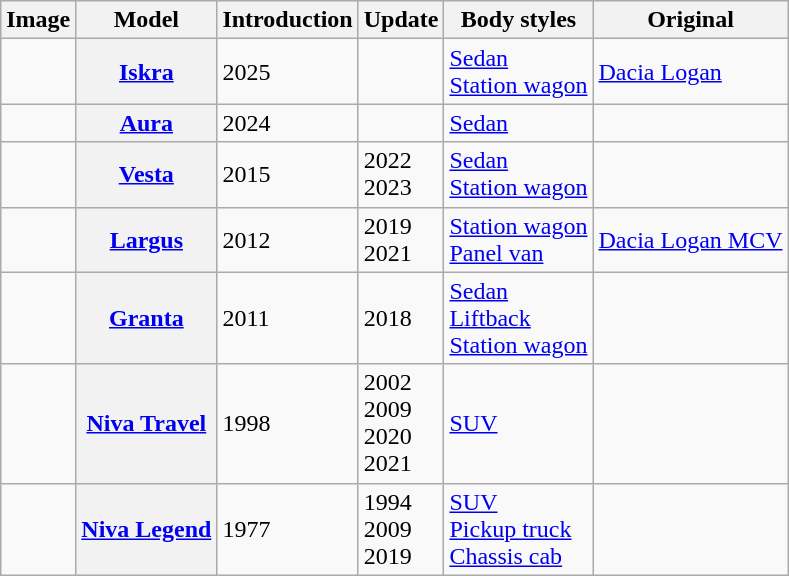<table class="wikitable sortable">
<tr>
<th>Image</th>
<th>Model</th>
<th>Introduction</th>
<th>Update</th>
<th>Body styles</th>
<th>Original</th>
</tr>
<tr>
<td></td>
<th><a href='#'>Iskra</a></th>
<td>2025</td>
<td></td>
<td><a href='#'>Sedan</a><br><a href='#'>Station wagon</a></td>
<td><a href='#'>Dacia Logan</a></td>
</tr>
<tr>
<td></td>
<th><a href='#'>Aura</a></th>
<td>2024</td>
<td></td>
<td><a href='#'>Sedan</a></td>
<td></td>
</tr>
<tr>
<td></td>
<th><a href='#'>Vesta</a></th>
<td>2015</td>
<td>2022<br>2023</td>
<td><a href='#'>Sedan</a><br><a href='#'>Station wagon</a></td>
<td></td>
</tr>
<tr>
<td></td>
<th><a href='#'>Largus</a></th>
<td>2012</td>
<td>2019<br>2021</td>
<td><a href='#'>Station wagon</a><br><a href='#'>Panel van</a></td>
<td><a href='#'>Dacia Logan MCV</a></td>
</tr>
<tr>
<td></td>
<th><a href='#'>Granta</a></th>
<td>2011</td>
<td>2018</td>
<td><a href='#'>Sedan</a><br><a href='#'>Liftback</a><br><a href='#'>Station wagon</a></td>
<td></td>
</tr>
<tr>
<td></td>
<th><a href='#'>Niva Travel</a></th>
<td>1998</td>
<td>2002<br>2009<br>2020<br>2021</td>
<td><a href='#'>SUV</a></td>
<td></td>
</tr>
<tr>
<td></td>
<th><a href='#'>Niva Legend</a></th>
<td>1977</td>
<td>1994<br>2009<br>2019</td>
<td><a href='#'>SUV</a><br><a href='#'>Pickup truck</a><br><a href='#'>Chassis cab</a></td>
<td></td>
</tr>
</table>
